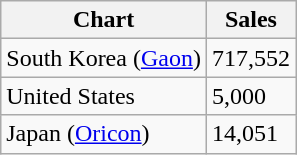<table class="wikitable">
<tr>
<th>Chart</th>
<th>Sales</th>
</tr>
<tr>
<td>South Korea (<a href='#'>Gaon</a>)</td>
<td>717,552</td>
</tr>
<tr>
<td>United States</td>
<td>5,000</td>
</tr>
<tr>
<td>Japan (<a href='#'>Oricon</a>)</td>
<td>14,051</td>
</tr>
</table>
